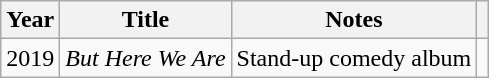<table class = "wikitable sortable">
<tr>
<th>Year</th>
<th>Title</th>
<th class="unsortable">Notes</th>
<th class="unsortable"></th>
</tr>
<tr>
<td>2019</td>
<td><em>But Here We Are</em></td>
<td>Stand-up comedy album</td>
<td style="text-align:center;"></td>
</tr>
</table>
